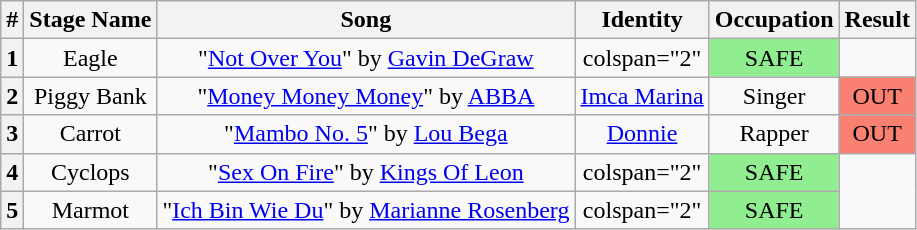<table class="wikitable plainrowheaders" style="text-align: center;">
<tr>
<th><strong>#</strong></th>
<th><strong>Stage Name</strong></th>
<th><strong>Song</strong></th>
<th>Identity</th>
<th><strong>Occupation</strong></th>
<th>Result</th>
</tr>
<tr>
<th>1</th>
<td>Eagle</td>
<td>"<a href='#'>Not Over You</a>" by <a href='#'>Gavin DeGraw</a></td>
<td>colspan="2" </td>
<td bgcolor="lightgreen">SAFE</td>
</tr>
<tr>
<th>2</th>
<td>Piggy Bank</td>
<td>"<a href='#'>Money Money Money</a>" by <a href='#'>ABBA</a></td>
<td><a href='#'>Imca Marina</a></td>
<td>Singer</td>
<td bgcolor="salmon">OUT</td>
</tr>
<tr>
<th>3</th>
<td>Carrot</td>
<td>"<a href='#'>Mambo No. 5</a>" by <a href='#'>Lou Bega</a></td>
<td><a href='#'>Donnie</a></td>
<td>Rapper</td>
<td bgcolor="salmon">OUT</td>
</tr>
<tr>
<th>4</th>
<td>Cyclops</td>
<td>"<a href='#'>Sex On Fire</a>" by <a href='#'>Kings Of Leon</a></td>
<td>colspan="2" </td>
<td bgcolor="lightgreen">SAFE</td>
</tr>
<tr>
<th>5</th>
<td>Marmot</td>
<td>"<a href='#'>Ich Bin Wie Du</a>" by <a href='#'>Marianne Rosenberg</a></td>
<td>colspan="2" </td>
<td bgcolor="lightgreen">SAFE</td>
</tr>
</table>
